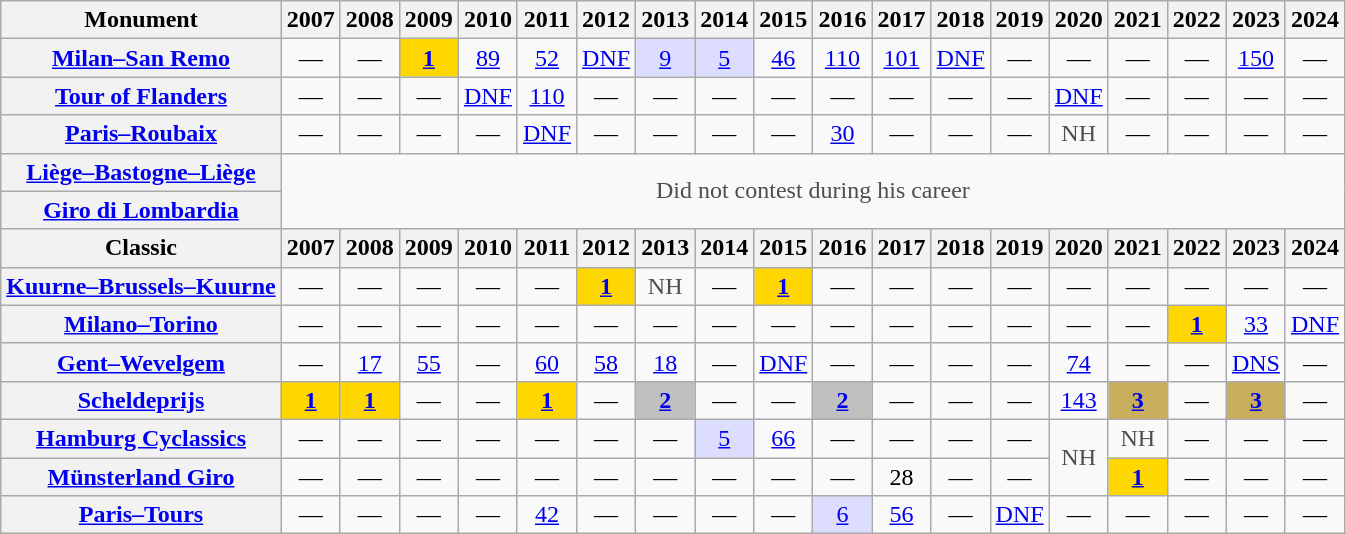<table class="wikitable plainrowheaders">
<tr>
<th>Monument</th>
<th scope="col">2007</th>
<th scope="col">2008</th>
<th scope="col">2009</th>
<th scope="col">2010</th>
<th scope="col">2011</th>
<th scope="col">2012</th>
<th scope="col">2013</th>
<th scope="col">2014</th>
<th scope="col">2015</th>
<th scope="col">2016</th>
<th scope="col">2017</th>
<th scope="col">2018</th>
<th scope="col">2019</th>
<th scope="col">2020</th>
<th scope="col">2021</th>
<th scope="col">2022</th>
<th scope="col">2023</th>
<th scope="col">2024</th>
</tr>
<tr style="text-align:center;">
<th scope="row"><a href='#'>Milan–San Remo</a></th>
<td>—</td>
<td>—</td>
<td style="background:gold;"><a href='#'><strong>1</strong></a></td>
<td><a href='#'>89</a></td>
<td><a href='#'>52</a></td>
<td><a href='#'>DNF</a></td>
<td style="background:#ddf;"><a href='#'>9</a></td>
<td style="background:#ddf;"><a href='#'>5</a></td>
<td><a href='#'>46</a></td>
<td><a href='#'>110</a></td>
<td><a href='#'>101</a></td>
<td><a href='#'>DNF</a></td>
<td>—</td>
<td>—</td>
<td>—</td>
<td>—</td>
<td><a href='#'>150</a></td>
<td>—</td>
</tr>
<tr style="text-align:center;">
<th scope="row"><a href='#'>Tour of Flanders</a></th>
<td>—</td>
<td>—</td>
<td>—</td>
<td><a href='#'>DNF</a></td>
<td><a href='#'>110</a></td>
<td>—</td>
<td>—</td>
<td>—</td>
<td>—</td>
<td>—</td>
<td>—</td>
<td>—</td>
<td>—</td>
<td><a href='#'>DNF</a></td>
<td>—</td>
<td>—</td>
<td>—</td>
<td>—</td>
</tr>
<tr style="text-align:center;">
<th scope="row"><a href='#'>Paris–Roubaix</a></th>
<td>—</td>
<td>—</td>
<td>—</td>
<td>—</td>
<td><a href='#'>DNF</a></td>
<td>—</td>
<td>—</td>
<td>—</td>
<td>—</td>
<td><a href='#'>30</a></td>
<td>—</td>
<td>—</td>
<td>—</td>
<td style="color:#4d4d4d;">NH</td>
<td>—</td>
<td>—</td>
<td>—</td>
<td>—</td>
</tr>
<tr style="text-align:center;">
<th scope="row"><a href='#'>Liège–Bastogne–Liège</a></th>
<td style="color:#4d4d4d;" colspan=18 rowspan=2>Did not contest during his career</td>
</tr>
<tr style="text-align:center;">
<th scope="row"><a href='#'>Giro di Lombardia</a></th>
</tr>
<tr>
<th>Classic</th>
<th scope="col">2007</th>
<th scope="col">2008</th>
<th scope="col">2009</th>
<th scope="col">2010</th>
<th scope="col">2011</th>
<th scope="col">2012</th>
<th scope="col">2013</th>
<th scope="col">2014</th>
<th scope="col">2015</th>
<th scope="col">2016</th>
<th scope="col">2017</th>
<th scope="col">2018</th>
<th scope="col">2019</th>
<th scope="col">2020</th>
<th scope="col">2021</th>
<th scope="col">2022</th>
<th scope="col">2023</th>
<th scope="col">2024</th>
</tr>
<tr style="text-align:center;">
<th scope="row"><a href='#'>Kuurne–Brussels–Kuurne</a></th>
<td>—</td>
<td>—</td>
<td>—</td>
<td>—</td>
<td>—</td>
<td style="background:gold;"><a href='#'><strong>1</strong></a></td>
<td style="color:#4d4d4d;">NH</td>
<td>—</td>
<td style="background:gold;"><a href='#'><strong>1</strong></a></td>
<td>—</td>
<td>—</td>
<td>—</td>
<td>—</td>
<td>—</td>
<td>—</td>
<td>—</td>
<td>—</td>
<td>—</td>
</tr>
<tr style="text-align:center;">
<th scope="row"><a href='#'>Milano–Torino</a></th>
<td>—</td>
<td>—</td>
<td>—</td>
<td>—</td>
<td>—</td>
<td>—</td>
<td>—</td>
<td>—</td>
<td>—</td>
<td>—</td>
<td>—</td>
<td>—</td>
<td>—</td>
<td>—</td>
<td>—</td>
<td style="background:gold;"><a href='#'><strong>1</strong></a></td>
<td><a href='#'>33</a></td>
<td><a href='#'>DNF</a></td>
</tr>
<tr style="text-align:center;">
<th scope="row"><a href='#'>Gent–Wevelgem</a></th>
<td>—</td>
<td><a href='#'>17</a></td>
<td><a href='#'>55</a></td>
<td>—</td>
<td><a href='#'>60</a></td>
<td><a href='#'>58</a></td>
<td><a href='#'>18</a></td>
<td>—</td>
<td><a href='#'>DNF</a></td>
<td>—</td>
<td>—</td>
<td>—</td>
<td>—</td>
<td><a href='#'>74</a></td>
<td>—</td>
<td>—</td>
<td><a href='#'>DNS</a></td>
<td>—</td>
</tr>
<tr style="text-align:center;">
<th scope="row"><a href='#'>Scheldeprijs</a></th>
<td style="background:gold;"><a href='#'><strong>1</strong></a></td>
<td style="background:gold;"><a href='#'><strong>1</strong></a></td>
<td>—</td>
<td>—</td>
<td style="background:gold;"><a href='#'><strong>1</strong></a></td>
<td>—</td>
<td style="background:silver;"><a href='#'><strong>2</strong></a></td>
<td>—</td>
<td>—</td>
<td style="background:silver;"><a href='#'><strong>2</strong></a></td>
<td>—</td>
<td>—</td>
<td>—</td>
<td><a href='#'>143</a></td>
<td style="background:#C9AE5D;"><a href='#'><strong>3</strong></a></td>
<td>—</td>
<td style="background:#C9AE5D;"><a href='#'><strong>3</strong></a></td>
<td>—</td>
</tr>
<tr style="text-align:center;">
<th scope="row"><a href='#'>Hamburg Cyclassics</a></th>
<td>—</td>
<td>—</td>
<td>—</td>
<td>—</td>
<td>—</td>
<td>—</td>
<td>—</td>
<td style="background:#ddf;"><a href='#'>5</a></td>
<td><a href='#'>66</a></td>
<td>—</td>
<td>—</td>
<td>—</td>
<td>—</td>
<td style="color:#4d4d4d;" rowspan=2>NH</td>
<td style="color:#4d4d4d;">NH</td>
<td>—</td>
<td>—</td>
<td>—</td>
</tr>
<tr style="text-align:center;">
<th scope="row"><a href='#'>Münsterland Giro</a></th>
<td>—</td>
<td>—</td>
<td>—</td>
<td>—</td>
<td>—</td>
<td>—</td>
<td>—</td>
<td>—</td>
<td>—</td>
<td>—</td>
<td>28</td>
<td>—</td>
<td>—</td>
<td style="background:gold;"><a href='#'><strong>1</strong></a></td>
<td>—</td>
<td>—</td>
<td>—</td>
</tr>
<tr style="text-align:center;">
<th scope="row"><a href='#'>Paris–Tours</a></th>
<td>—</td>
<td>—</td>
<td>—</td>
<td>—</td>
<td><a href='#'>42</a></td>
<td>—</td>
<td>—</td>
<td>—</td>
<td>—</td>
<td style="background:#ddf;"><a href='#'>6</a></td>
<td><a href='#'>56</a></td>
<td>—</td>
<td><a href='#'>DNF</a></td>
<td>—</td>
<td>—</td>
<td>—</td>
<td>—</td>
<td>—</td>
</tr>
</table>
